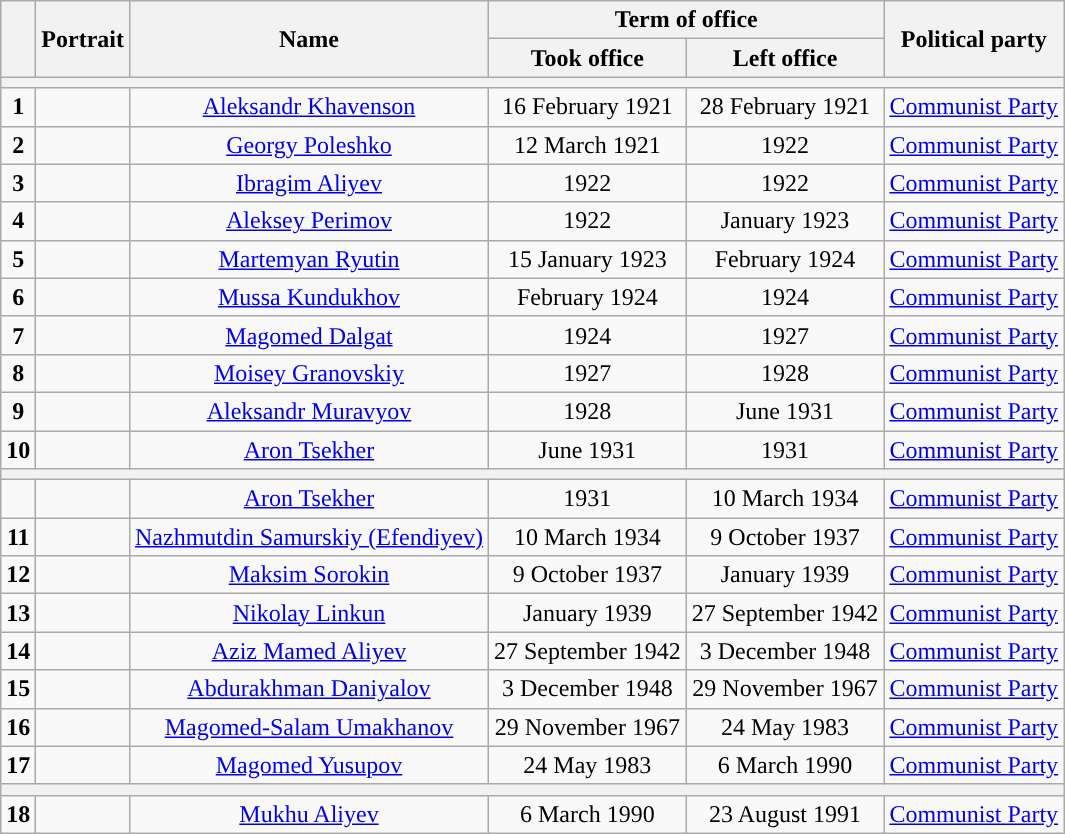<table class="wikitable" style="text-align:center">
<tr>
<th rowspan=2></th>
<th rowspan=2>Portrait</th>
<th rowspan=2>Name<br></th>
<th colspan=2>Term of office</th>
<th rowspan=2>Political party</th>
</tr>
<tr>
<th>Took office</th>
<th>Left office</th>
</tr>
<tr>
<th colspan="6"></th>
</tr>
<tr>
<td style="background: "><strong>1</strong></td>
<td></td>
<td><a href='#'>Aleksandr Khavenson</a><br></td>
<td>16 February 1921</td>
<td>28 February 1921</td>
<td><a href='#'>Communist Party</a></td>
</tr>
<tr>
<td style="background: "><strong>2</strong></td>
<td></td>
<td><a href='#'>Georgy Poleshko</a><br></td>
<td>12 March 1921</td>
<td>1922</td>
<td><a href='#'>Communist Party</a></td>
</tr>
<tr>
<td style="background: "><strong>3</strong></td>
<td></td>
<td><a href='#'>Ibragim Aliyev</a><br></td>
<td>1922</td>
<td>1922</td>
<td><a href='#'>Communist Party</a></td>
</tr>
<tr>
<td style="background: "><strong>4</strong></td>
<td></td>
<td><a href='#'>Aleksey Perimov</a><br></td>
<td>1922</td>
<td>January 1923</td>
<td><a href='#'>Communist Party</a></td>
</tr>
<tr>
<td style="background: "><strong>5</strong></td>
<td></td>
<td><a href='#'>Martemyan Ryutin</a><br></td>
<td>15 January 1923</td>
<td>February 1924</td>
<td><a href='#'>Communist Party</a></td>
</tr>
<tr>
<td style="background: "><strong>6</strong></td>
<td></td>
<td><a href='#'>Mussa Kundukhov</a><br></td>
<td>February 1924</td>
<td>1924</td>
<td><a href='#'>Communist Party</a></td>
</tr>
<tr>
<td style="background: "><strong>7</strong></td>
<td></td>
<td><a href='#'>Magomed Dalgat</a><br></td>
<td>1924</td>
<td>1927</td>
<td><a href='#'>Communist Party</a></td>
</tr>
<tr>
<td style="background: "><strong>8</strong></td>
<td></td>
<td><a href='#'>Moisey Granovskiy</a><br></td>
<td>1927</td>
<td>1928</td>
<td><a href='#'>Communist Party</a></td>
</tr>
<tr>
<td style="background: "><strong>9</strong></td>
<td></td>
<td><a href='#'>Aleksandr Muravyov</a><br></td>
<td>1928</td>
<td>June 1931</td>
<td><a href='#'>Communist Party</a></td>
</tr>
<tr>
<td style="background: "><strong>10</strong></td>
<td></td>
<td><a href='#'>Aron Tsekher</a><br></td>
<td>June 1931</td>
<td>1931</td>
<td><a href='#'>Communist Party</a></td>
</tr>
<tr>
<th colspan="6"></th>
</tr>
<tr>
<td style="background: "><strong></strong></td>
<td></td>
<td><a href='#'>Aron Tsekher</a><br></td>
<td>1931</td>
<td>10 March 1934</td>
<td><a href='#'>Communist Party</a></td>
</tr>
<tr>
<td style="background: "><strong>11</strong></td>
<td></td>
<td><a href='#'>Nazhmutdin Samurskiy (Efendiyev)</a><br></td>
<td>10 March 1934</td>
<td>9 October 1937</td>
<td><a href='#'>Communist Party</a></td>
</tr>
<tr>
<td style="background: "><strong>12</strong></td>
<td></td>
<td><a href='#'>Maksim Sorokin</a><br></td>
<td>9 October 1937</td>
<td>January 1939</td>
<td><a href='#'>Communist Party</a></td>
</tr>
<tr>
<td style="background: "><strong>13</strong></td>
<td></td>
<td><a href='#'>Nikolay Linkun</a><br></td>
<td>January 1939</td>
<td>27 September 1942</td>
<td><a href='#'>Communist Party</a></td>
</tr>
<tr>
<td style="background: "><strong>14</strong></td>
<td></td>
<td><a href='#'>Aziz Mamed Aliyev</a><br></td>
<td>27 September 1942</td>
<td>3 December 1948</td>
<td><a href='#'>Communist Party</a></td>
</tr>
<tr>
<td style="background: "><strong>15</strong></td>
<td></td>
<td><a href='#'>Abdurakhman Daniyalov</a><br></td>
<td>3 December 1948</td>
<td>29 November 1967</td>
<td><a href='#'>Communist Party</a></td>
</tr>
<tr>
<td style="background: "><strong>16</strong></td>
<td></td>
<td><a href='#'>Magomed-Salam Umakhanov</a><br></td>
<td>29 November 1967</td>
<td>24 May 1983</td>
<td><a href='#'>Communist Party</a></td>
</tr>
<tr>
<td style="background: "><strong>17</strong></td>
<td></td>
<td><a href='#'>Magomed Yusupov</a><br></td>
<td>24 May 1983</td>
<td>6 March 1990</td>
<td><a href='#'>Communist Party</a></td>
</tr>
<tr>
<th colspan="6"></th>
</tr>
<tr>
<td style="background: "><strong>18</strong></td>
<td></td>
<td><a href='#'>Mukhu Aliyev</a><br></td>
<td>6 March 1990</td>
<td>23 August 1991</td>
<td><a href='#'>Communist Party</a></td>
</tr>
</table>
